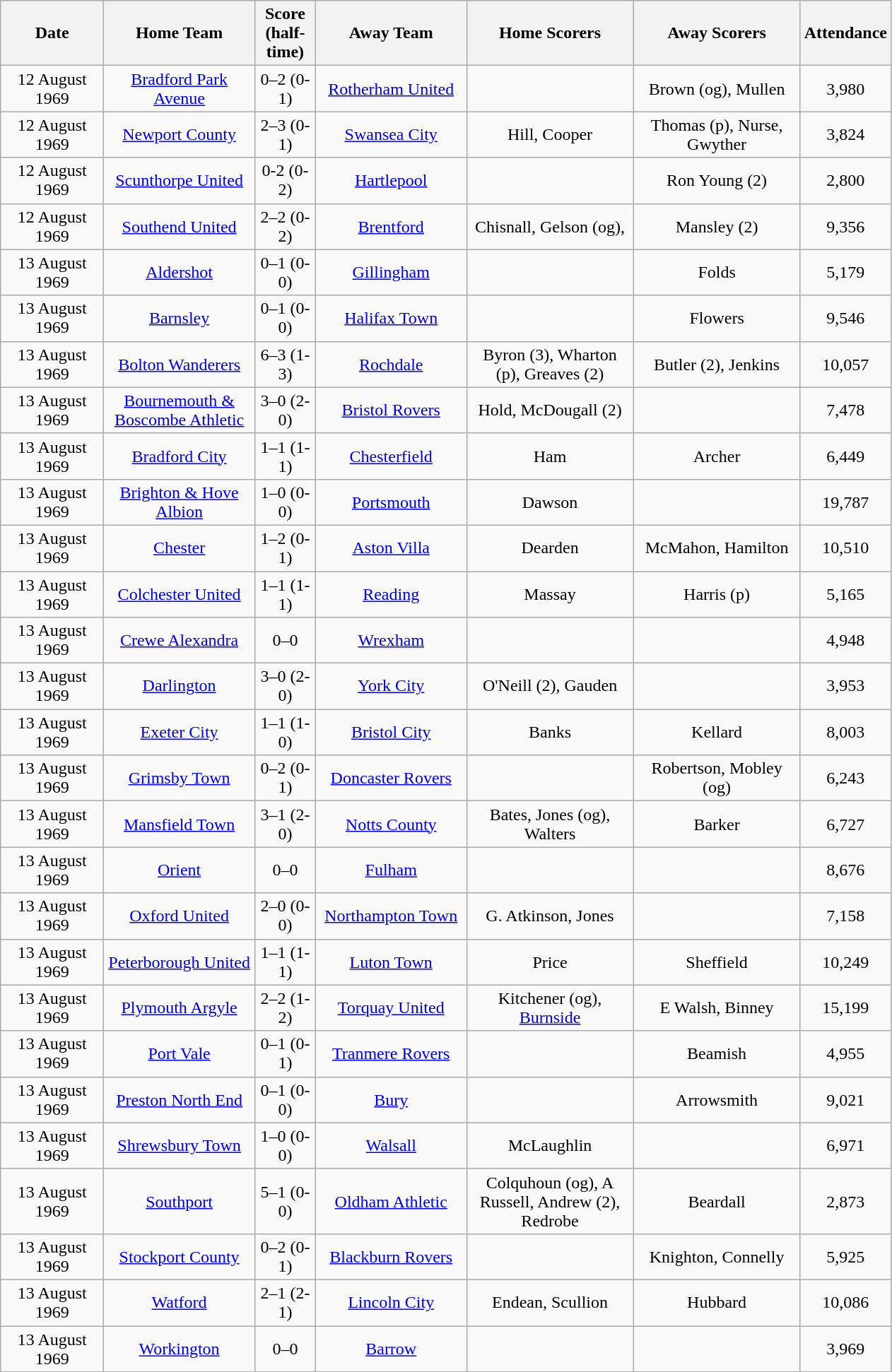<table class="wikitable" style="text-align:center;">
<tr>
<th width=90>Date</th>
<th width=135>Home Team</th>
<th width=50>Score (half-time)</th>
<th width=135>Away Team</th>
<th width=150>Home Scorers</th>
<th width=150>Away Scorers</th>
<th width=20>Attendance</th>
</tr>
<tr>
<td>12 August 1969</td>
<td><a href='#'>Bradford Park Avenue</a></td>
<td>0–2 (0-1)</td>
<td><a href='#'>Rotherham United</a></td>
<td></td>
<td>Brown (og), Mullen</td>
<td>3,980</td>
</tr>
<tr>
<td>12 August 1969</td>
<td><a href='#'>Newport County</a></td>
<td>2–3 (0-1)</td>
<td><a href='#'>Swansea City</a></td>
<td>Hill, Cooper</td>
<td>Thomas (p), Nurse, Gwyther</td>
<td>3,824</td>
</tr>
<tr>
<td>12 August 1969</td>
<td><a href='#'>Scunthorpe United</a></td>
<td>0-2 (0-2)</td>
<td><a href='#'>Hartlepool</a></td>
<td></td>
<td>Ron Young (2)</td>
<td>2,800</td>
</tr>
<tr>
<td>12 August 1969</td>
<td><a href='#'>Southend United</a></td>
<td>2–2 (0-2)</td>
<td><a href='#'>Brentford</a></td>
<td>Chisnall, Gelson (og),</td>
<td>Mansley (2)</td>
<td>9,356</td>
</tr>
<tr>
<td>13 August 1969</td>
<td><a href='#'>Aldershot</a></td>
<td>0–1 (0-0)</td>
<td><a href='#'>Gillingham</a></td>
<td></td>
<td>Folds</td>
<td>5,179</td>
</tr>
<tr>
<td>13 August 1969</td>
<td><a href='#'>Barnsley</a></td>
<td>0–1 (0-0)</td>
<td><a href='#'>Halifax Town</a></td>
<td></td>
<td>Flowers</td>
<td>9,546</td>
</tr>
<tr>
<td>13 August 1969</td>
<td><a href='#'>Bolton Wanderers</a></td>
<td>6–3 (1-3)</td>
<td><a href='#'>Rochdale</a></td>
<td>Byron (3), Wharton (p), Greaves (2)</td>
<td>Butler (2), Jenkins</td>
<td>10,057</td>
</tr>
<tr>
<td>13 August 1969</td>
<td><a href='#'>Bournemouth & Boscombe Athletic</a></td>
<td>3–0 (2-0)</td>
<td><a href='#'>Bristol Rovers</a></td>
<td>Hold, McDougall (2)</td>
<td></td>
<td>7,478</td>
</tr>
<tr>
<td>13 August 1969</td>
<td><a href='#'>Bradford City</a></td>
<td>1–1 (1-1)</td>
<td><a href='#'>Chesterfield</a></td>
<td>Ham</td>
<td>Archer</td>
<td>6,449</td>
</tr>
<tr>
<td>13 August 1969</td>
<td><a href='#'>Brighton & Hove Albion</a></td>
<td>1–0 (0-0)</td>
<td><a href='#'>Portsmouth</a></td>
<td>Dawson</td>
<td></td>
<td>19,787</td>
</tr>
<tr>
<td>13 August 1969</td>
<td><a href='#'>Chester</a></td>
<td>1–2 (0-1)</td>
<td><a href='#'>Aston Villa</a></td>
<td>Dearden</td>
<td>McMahon, Hamilton</td>
<td>10,510</td>
</tr>
<tr>
<td>13 August 1969</td>
<td><a href='#'>Colchester United</a></td>
<td>1–1 (1-1)</td>
<td><a href='#'>Reading</a></td>
<td>Massay</td>
<td>Harris (p)</td>
<td>5,165</td>
</tr>
<tr>
<td>13 August 1969</td>
<td><a href='#'>Crewe Alexandra</a></td>
<td>0–0</td>
<td><a href='#'>Wrexham</a></td>
<td></td>
<td></td>
<td>4,948</td>
</tr>
<tr>
<td>13 August 1969</td>
<td><a href='#'>Darlington</a></td>
<td>3–0 (2-0)</td>
<td><a href='#'>York City</a></td>
<td>O'Neill (2), Gauden</td>
<td></td>
<td>3,953</td>
</tr>
<tr>
<td>13 August 1969</td>
<td><a href='#'>Exeter City</a></td>
<td>1–1 (1-0)</td>
<td><a href='#'>Bristol City</a></td>
<td>Banks</td>
<td>Kellard</td>
<td>8,003</td>
</tr>
<tr>
<td>13 August 1969</td>
<td><a href='#'>Grimsby Town</a></td>
<td>0–2 (0-1)</td>
<td><a href='#'>Doncaster Rovers</a></td>
<td></td>
<td>Robertson, Mobley (og)</td>
<td>6,243</td>
</tr>
<tr>
<td>13 August 1969</td>
<td><a href='#'>Mansfield Town</a></td>
<td>3–1 (2-0)</td>
<td><a href='#'>Notts County</a></td>
<td>Bates, Jones (og), Walters</td>
<td>Barker</td>
<td>6,727</td>
</tr>
<tr>
<td>13 August 1969</td>
<td><a href='#'>Orient</a></td>
<td>0–0</td>
<td><a href='#'>Fulham</a></td>
<td></td>
<td></td>
<td>8,676</td>
</tr>
<tr>
<td>13 August 1969</td>
<td><a href='#'>Oxford United</a></td>
<td>2–0 (0-0)</td>
<td><a href='#'>Northampton Town</a></td>
<td>G. Atkinson, Jones</td>
<td></td>
<td>7,158</td>
</tr>
<tr>
<td>13 August 1969</td>
<td><a href='#'>Peterborough United</a></td>
<td>1–1 (1-1)</td>
<td><a href='#'>Luton Town</a></td>
<td>Price</td>
<td>Sheffield</td>
<td>10,249</td>
</tr>
<tr>
<td>13 August 1969</td>
<td><a href='#'>Plymouth Argyle</a></td>
<td>2–2 (1-2)</td>
<td><a href='#'>Torquay United</a></td>
<td>Kitchener (og), <a href='#'>Burnside</a></td>
<td>E Walsh, Binney</td>
<td>15,199</td>
</tr>
<tr>
<td>13 August 1969</td>
<td><a href='#'>Port Vale</a></td>
<td>0–1 (0-1)</td>
<td><a href='#'>Tranmere Rovers</a></td>
<td></td>
<td>Beamish</td>
<td>4,955</td>
</tr>
<tr>
<td>13 August 1969</td>
<td><a href='#'>Preston North End</a></td>
<td>0–1 (0-0)</td>
<td><a href='#'>Bury</a></td>
<td></td>
<td>Arrowsmith</td>
<td>9,021</td>
</tr>
<tr>
<td>13 August 1969</td>
<td><a href='#'>Shrewsbury Town</a></td>
<td>1–0 (0-0)</td>
<td><a href='#'>Walsall</a></td>
<td>McLaughlin</td>
<td></td>
<td>6,971</td>
</tr>
<tr>
<td>13 August 1969</td>
<td><a href='#'>Southport</a></td>
<td>5–1 (0-0)</td>
<td><a href='#'>Oldham Athletic</a></td>
<td>Colquhoun (og), A Russell, Andrew (2), Redrobe</td>
<td>Beardall</td>
<td>2,873</td>
</tr>
<tr>
<td>13 August 1969</td>
<td><a href='#'>Stockport County</a></td>
<td>0–2 (0-1)</td>
<td><a href='#'>Blackburn Rovers</a></td>
<td></td>
<td>Knighton, Connelly</td>
<td>5,925</td>
</tr>
<tr>
<td>13 August 1969</td>
<td><a href='#'>Watford</a></td>
<td>2–1 (2-1)</td>
<td><a href='#'>Lincoln City</a></td>
<td>Endean, Scullion</td>
<td>Hubbard</td>
<td>10,086</td>
</tr>
<tr>
<td>13 August 1969</td>
<td><a href='#'>Workington</a></td>
<td>0–0</td>
<td><a href='#'>Barrow</a></td>
<td></td>
<td></td>
<td>3,969</td>
</tr>
<tr>
</tr>
</table>
